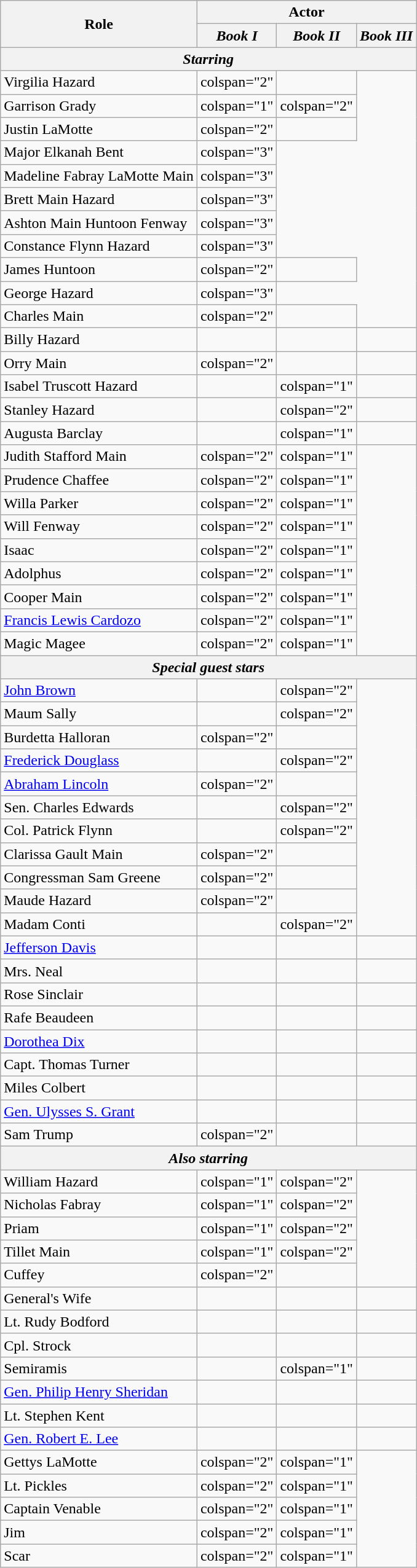<table class="wikitable">
<tr>
<th rowspan="2">Role</th>
<th colspan="3">Actor</th>
</tr>
<tr>
<th><em>Book I</em></th>
<th><em>Book II</em></th>
<th><em>Book III</em></th>
</tr>
<tr>
<th colspan="5"><em>Starring</em></th>
</tr>
<tr>
<td>Virgilia Hazard</td>
<td>colspan="2" </td>
<td></td>
</tr>
<tr>
<td>Garrison Grady</td>
<td>colspan="1" </td>
<td>colspan="2" </td>
</tr>
<tr>
<td>Justin LaMotte</td>
<td>colspan="2" </td>
<td></td>
</tr>
<tr>
<td>Major Elkanah Bent</td>
<td>colspan="3" </td>
</tr>
<tr>
<td>Madeline Fabray LaMotte Main</td>
<td>colspan="3" </td>
</tr>
<tr>
<td>Brett Main Hazard</td>
<td>colspan="3" </td>
</tr>
<tr>
<td>Ashton Main Huntoon Fenway</td>
<td>colspan="3" </td>
</tr>
<tr>
<td>Constance Flynn Hazard</td>
<td>colspan="3" </td>
</tr>
<tr>
<td>James Huntoon</td>
<td>colspan="2" </td>
<td></td>
</tr>
<tr>
<td>George Hazard</td>
<td>colspan="3" </td>
</tr>
<tr>
<td>Charles Main</td>
<td>colspan="2" </td>
<td></td>
</tr>
<tr>
<td>Billy Hazard</td>
<td></td>
<td></td>
<td></td>
</tr>
<tr>
<td>Orry Main</td>
<td>colspan="2" </td>
<td></td>
</tr>
<tr>
<td>Isabel Truscott Hazard</td>
<td></td>
<td>colspan="1" </td>
<td></td>
</tr>
<tr>
<td>Stanley Hazard</td>
<td></td>
<td>colspan="2" </td>
</tr>
<tr>
<td>Augusta Barclay</td>
<td></td>
<td>colspan="1" </td>
<td></td>
</tr>
<tr>
<td>Judith Stafford Main</td>
<td>colspan="2" </td>
<td>colspan="1" </td>
</tr>
<tr>
<td>Prudence Chaffee</td>
<td>colspan="2" </td>
<td>colspan="1" </td>
</tr>
<tr>
<td>Willa Parker</td>
<td>colspan="2" </td>
<td>colspan="1" </td>
</tr>
<tr>
<td>Will Fenway</td>
<td>colspan="2" </td>
<td>colspan="1" </td>
</tr>
<tr>
<td>Isaac</td>
<td>colspan="2" </td>
<td>colspan="1" </td>
</tr>
<tr>
<td>Adolphus</td>
<td>colspan="2" </td>
<td>colspan="1" </td>
</tr>
<tr>
<td>Cooper Main</td>
<td>colspan="2" </td>
<td>colspan="1" </td>
</tr>
<tr>
<td><a href='#'>Francis Lewis Cardozo</a></td>
<td>colspan="2" </td>
<td>colspan="1" </td>
</tr>
<tr>
<td>Magic Magee</td>
<td>colspan="2" </td>
<td>colspan="1" </td>
</tr>
<tr>
<th colspan="5"><em>Special guest stars</em></th>
</tr>
<tr>
<td><a href='#'>John Brown</a></td>
<td></td>
<td>colspan="2" </td>
</tr>
<tr>
<td>Maum Sally</td>
<td></td>
<td>colspan="2" </td>
</tr>
<tr>
<td>Burdetta Halloran</td>
<td>colspan="2" </td>
<td></td>
</tr>
<tr>
<td><a href='#'>Frederick Douglass</a></td>
<td></td>
<td>colspan="2" </td>
</tr>
<tr>
<td><a href='#'>Abraham Lincoln</a></td>
<td>colspan="2" </td>
<td></td>
</tr>
<tr>
<td>Sen. Charles Edwards</td>
<td></td>
<td>colspan="2" </td>
</tr>
<tr>
<td>Col. Patrick Flynn</td>
<td></td>
<td>colspan="2" </td>
</tr>
<tr>
<td>Clarissa Gault Main</td>
<td>colspan="2" </td>
<td></td>
</tr>
<tr>
<td>Congressman Sam Greene</td>
<td>colspan="2" </td>
<td></td>
</tr>
<tr>
<td>Maude Hazard</td>
<td>colspan="2" </td>
<td></td>
</tr>
<tr>
<td>Madam Conti</td>
<td></td>
<td>colspan="2" </td>
</tr>
<tr>
<td><a href='#'>Jefferson Davis</a></td>
<td></td>
<td></td>
<td></td>
</tr>
<tr>
<td>Mrs. Neal</td>
<td></td>
<td></td>
<td></td>
</tr>
<tr>
<td>Rose Sinclair</td>
<td></td>
<td></td>
<td></td>
</tr>
<tr>
<td>Rafe Beaudeen</td>
<td></td>
<td></td>
<td></td>
</tr>
<tr>
<td><a href='#'>Dorothea Dix</a></td>
<td></td>
<td></td>
<td></td>
</tr>
<tr>
<td>Capt. Thomas Turner</td>
<td></td>
<td></td>
<td></td>
</tr>
<tr>
<td>Miles Colbert</td>
<td></td>
<td></td>
<td></td>
</tr>
<tr>
<td><a href='#'>Gen. Ulysses S. Grant</a></td>
<td></td>
<td></td>
<td></td>
</tr>
<tr>
<td>Sam Trump</td>
<td>colspan="2" </td>
<td></td>
</tr>
<tr>
<th colspan="5"><em>Also starring</em></th>
</tr>
<tr>
<td>William Hazard</td>
<td>colspan="1" </td>
<td>colspan="2" </td>
</tr>
<tr>
<td>Nicholas Fabray</td>
<td>colspan="1" </td>
<td>colspan="2" </td>
</tr>
<tr>
<td>Priam</td>
<td>colspan="1" </td>
<td>colspan="2" </td>
</tr>
<tr>
<td>Tillet Main</td>
<td>colspan="1" </td>
<td>colspan="2" </td>
</tr>
<tr>
<td>Cuffey</td>
<td>colspan="2" </td>
<td></td>
</tr>
<tr>
<td>General's Wife</td>
<td></td>
<td></td>
<td></td>
</tr>
<tr>
<td>Lt. Rudy Bodford</td>
<td></td>
<td></td>
<td></td>
</tr>
<tr>
<td>Cpl. Strock</td>
<td></td>
<td></td>
<td></td>
</tr>
<tr>
<td>Semiramis</td>
<td></td>
<td>colspan="1" </td>
<td></td>
</tr>
<tr>
<td><a href='#'>Gen. Philip Henry Sheridan</a></td>
<td></td>
<td></td>
<td></td>
</tr>
<tr>
<td>Lt. Stephen Kent</td>
<td></td>
<td></td>
<td></td>
</tr>
<tr>
<td><a href='#'>Gen. Robert E. Lee</a></td>
<td></td>
<td></td>
<td></td>
</tr>
<tr>
<td>Gettys LaMotte</td>
<td>colspan="2" </td>
<td>colspan="1" </td>
</tr>
<tr>
<td>Lt. Pickles</td>
<td>colspan="2" </td>
<td>colspan="1" </td>
</tr>
<tr>
<td>Captain Venable</td>
<td>colspan="2" </td>
<td>colspan="1" </td>
</tr>
<tr>
<td>Jim</td>
<td>colspan="2" </td>
<td>colspan="1" </td>
</tr>
<tr>
<td>Scar</td>
<td>colspan="2" </td>
<td>colspan="1" </td>
</tr>
</table>
